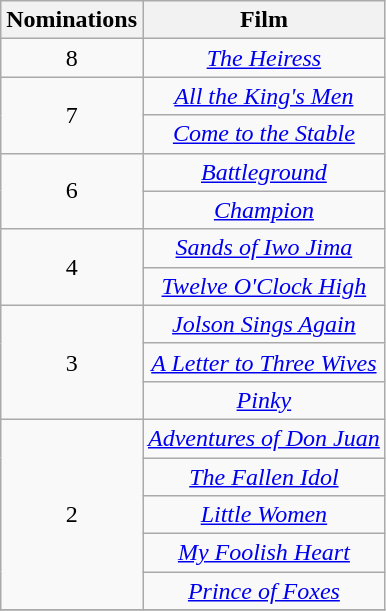<table class="wikitable" rowspan="2" style="text-align:center;">
<tr>
<th scope="col" style="width:55px;">Nominations</th>
<th scope="col" style="text-align:center;">Film</th>
</tr>
<tr>
<td rowspan="1" style="text-align:center">8</td>
<td><em><a href='#'>The Heiress</a></em></td>
</tr>
<tr>
<td rowspan="2" style="text-align:center">7</td>
<td><em><a href='#'>All the King's Men</a></em></td>
</tr>
<tr>
<td><em><a href='#'>Come to the Stable</a></em></td>
</tr>
<tr>
<td rowspan="2" style="text-align:center">6</td>
<td><em><a href='#'>Battleground</a></em></td>
</tr>
<tr>
<td><em><a href='#'>Champion</a></em></td>
</tr>
<tr>
<td rowspan="2" style="text-align:center">4</td>
<td><em><a href='#'>Sands of Iwo Jima</a></em></td>
</tr>
<tr>
<td><em><a href='#'>Twelve O'Clock High</a></em></td>
</tr>
<tr>
<td rowspan="3" style="text-align:center">3</td>
<td><em><a href='#'>Jolson Sings Again</a></em></td>
</tr>
<tr>
<td><em><a href='#'>A Letter to Three Wives</a></em></td>
</tr>
<tr>
<td><em><a href='#'>Pinky</a></em></td>
</tr>
<tr>
<td rowspan="5" style="text-align:center">2</td>
<td><em><a href='#'>Adventures of Don Juan</a></em></td>
</tr>
<tr>
<td><em><a href='#'>The Fallen Idol</a></em></td>
</tr>
<tr>
<td><em><a href='#'>Little Women</a></em></td>
</tr>
<tr>
<td><em><a href='#'>My Foolish Heart</a></em></td>
</tr>
<tr>
<td><em><a href='#'>Prince of Foxes</a></em></td>
</tr>
<tr>
</tr>
</table>
